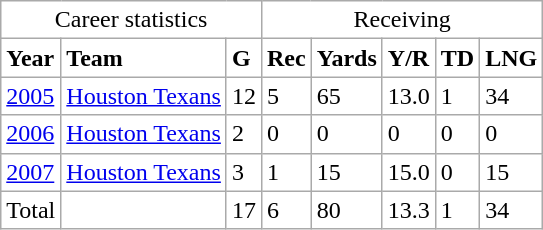<table class="wikitable" style="background:#fff;">
<tr style="text-align:center;">
<td colspan="3">Career statistics</td>
<td colspan="5" style="text-align:center;">Receiving</td>
</tr>
<tr>
<td><strong>Year</strong></td>
<td><strong>Team</strong></td>
<td><strong>G</strong></td>
<td><strong>Rec</strong></td>
<td><strong>Yards</strong></td>
<td><strong>Y/R</strong></td>
<td><strong>TD</strong></td>
<td><strong>LNG</strong></td>
</tr>
<tr>
<td><a href='#'>2005</a></td>
<td><a href='#'>Houston Texans</a></td>
<td>12</td>
<td>5</td>
<td>65</td>
<td>13.0</td>
<td>1</td>
<td>34</td>
</tr>
<tr>
<td><a href='#'>2006</a></td>
<td><a href='#'>Houston Texans</a></td>
<td>2</td>
<td>0</td>
<td>0</td>
<td>0</td>
<td>0</td>
<td>0</td>
</tr>
<tr>
<td><a href='#'>2007</a></td>
<td><a href='#'>Houston Texans</a></td>
<td>3</td>
<td>1</td>
<td>15</td>
<td>15.0</td>
<td>0</td>
<td>15</td>
</tr>
<tr>
<td>Total</td>
<td></td>
<td>17</td>
<td>6</td>
<td>80</td>
<td>13.3</td>
<td>1</td>
<td>34</td>
</tr>
</table>
